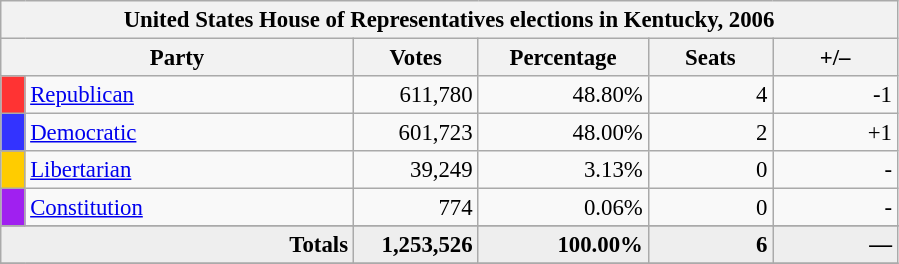<table class="wikitable" style="font-size: 95%;">
<tr>
<th colspan="6">United States House of Representatives elections in Kentucky, 2006</th>
</tr>
<tr>
<th colspan=2 style="width: 15em">Party</th>
<th style="width: 5em">Votes</th>
<th style="width: 7em">Percentage</th>
<th style="width: 5em">Seats</th>
<th style="width: 5em">+/–</th>
</tr>
<tr>
<th style="background-color:#FF3333; width: 3px"></th>
<td style="width: 130px"><a href='#'>Republican</a></td>
<td align="right">611,780</td>
<td align="right">48.80%</td>
<td align="right">4</td>
<td align="right">-1</td>
</tr>
<tr>
<th style="background-color:#3333FF; width: 3px"></th>
<td style="width: 130px"><a href='#'>Democratic</a></td>
<td align="right">601,723</td>
<td align="right">48.00%</td>
<td align="right">2</td>
<td align="right">+1</td>
</tr>
<tr>
<th style="background-color:#FFCC00; width: 3px"></th>
<td style="width: 130px"><a href='#'>Libertarian</a></td>
<td align="right">39,249</td>
<td align="right">3.13%</td>
<td align="right">0</td>
<td align="right">-</td>
</tr>
<tr>
<th style="background-color:#A020F0; width: 3px"></th>
<td style="width: 130px"><a href='#'>Constitution</a></td>
<td align="right">774</td>
<td align="right">0.06%</td>
<td align="right">0</td>
<td align="right">-</td>
</tr>
<tr>
</tr>
<tr bgcolor="#EEEEEE">
<td colspan="2" align="right"><strong>Totals</strong></td>
<td align="right"><strong>1,253,526</strong></td>
<td align="right"><strong>100.00%</strong></td>
<td align="right"><strong>6</strong></td>
<td align="right"><strong>—</strong></td>
</tr>
<tr bgcolor="#EEEEEE">
</tr>
</table>
